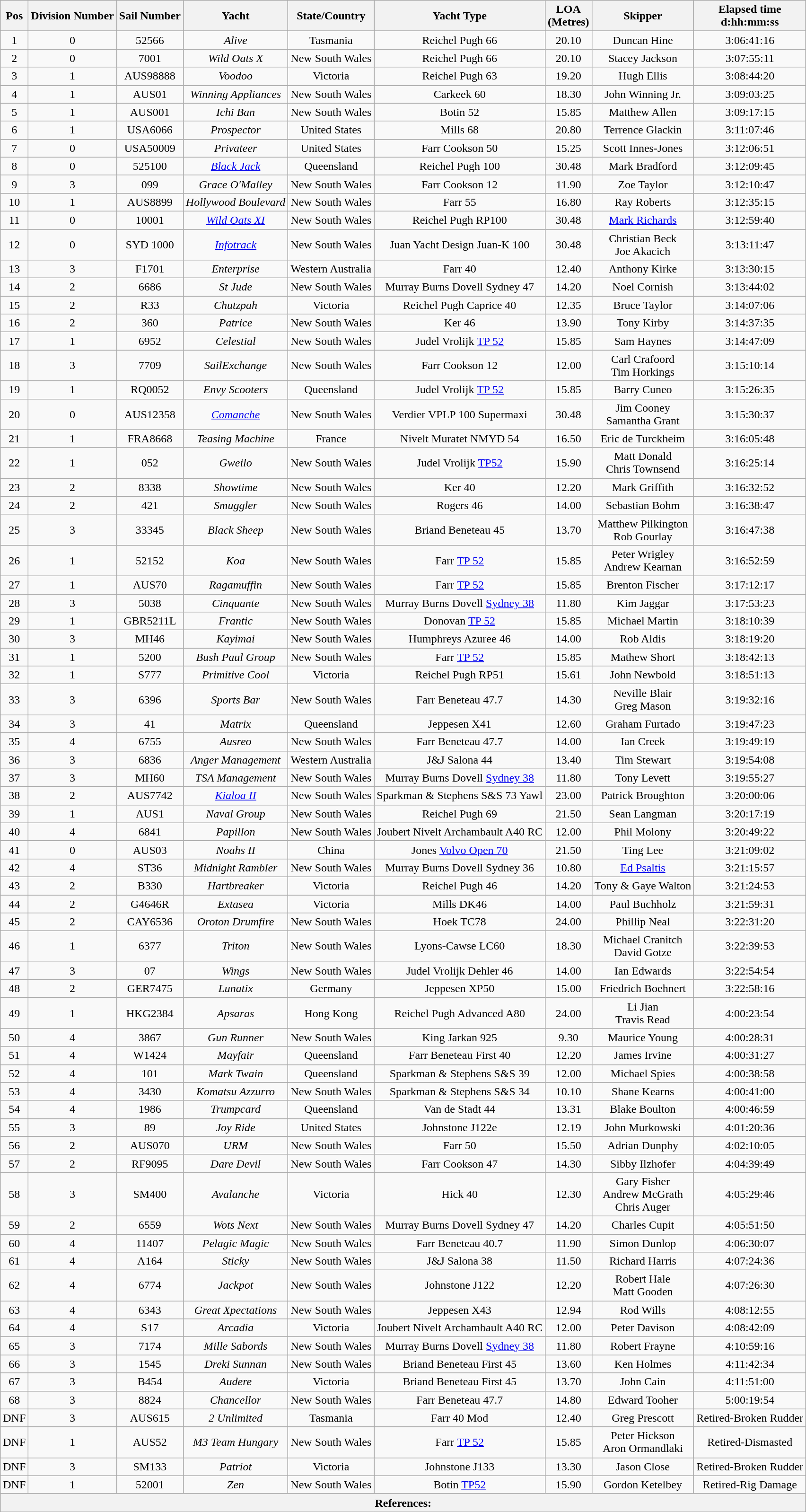<table class="wikitable sortable" style="text-align: center;" "font-size: 100%;">
<tr>
<th>Pos</th>
<th>Division Number</th>
<th>Sail Number</th>
<th>Yacht</th>
<th>State/Country</th>
<th>Yacht Type</th>
<th>LOA <br>(Metres)</th>
<th>Skipper</th>
<th>Elapsed time <br>d:hh:mm:ss</th>
</tr>
<tr style="font-weight:bold">
</tr>
<tr>
<td>1</td>
<td>0</td>
<td>52566</td>
<td><em>Alive</em></td>
<td> Tasmania</td>
<td>Reichel Pugh 66</td>
<td>20.10</td>
<td>Duncan Hine</td>
<td>3:06:41:16</td>
</tr>
<tr>
<td>2</td>
<td>0</td>
<td>7001</td>
<td><em>Wild Oats X</em></td>
<td> New South Wales</td>
<td>Reichel Pugh 66</td>
<td>20.10</td>
<td>Stacey Jackson</td>
<td>3:07:55:11</td>
</tr>
<tr>
<td>3</td>
<td>1</td>
<td>AUS98888</td>
<td><em>Voodoo</em></td>
<td> Victoria</td>
<td>Reichel Pugh 63</td>
<td>19.20</td>
<td>Hugh Ellis</td>
<td>3:08:44:20</td>
</tr>
<tr>
<td>4</td>
<td>1</td>
<td>AUS01</td>
<td><em>Winning Appliances</em></td>
<td> New South Wales</td>
<td>Carkeek 60</td>
<td>18.30</td>
<td>John Winning Jr.</td>
<td>3:09:03:25</td>
</tr>
<tr>
<td>5</td>
<td>1</td>
<td>AUS001</td>
<td><em>Ichi Ban</em></td>
<td> New South Wales</td>
<td>Botin 52</td>
<td>15.85</td>
<td>Matthew Allen</td>
<td>3:09:17:15</td>
</tr>
<tr>
<td>6</td>
<td>1</td>
<td>USA6066</td>
<td><em>Prospector</em></td>
<td> United States</td>
<td>Mills 68</td>
<td>20.80</td>
<td>Terrence Glackin</td>
<td>3:11:07:46</td>
</tr>
<tr>
<td>7</td>
<td>0</td>
<td>USA50009</td>
<td><em>Privateer</em></td>
<td> United States</td>
<td>Farr Cookson 50</td>
<td>15.25</td>
<td>Scott Innes-Jones</td>
<td>3:12:06:51</td>
</tr>
<tr>
<td>8</td>
<td>0</td>
<td>525100</td>
<td><em><a href='#'>Black Jack</a></em></td>
<td> Queensland</td>
<td>Reichel Pugh 100</td>
<td>30.48</td>
<td>Mark Bradford</td>
<td>3:12:09:45</td>
</tr>
<tr>
<td>9</td>
<td>3</td>
<td>099</td>
<td><em>Grace O'Malley</em></td>
<td> New South Wales</td>
<td>Farr Cookson 12</td>
<td>11.90</td>
<td>Zoe Taylor</td>
<td>3:12:10:47</td>
</tr>
<tr>
<td>10</td>
<td>1</td>
<td>AUS8899</td>
<td><em>Hollywood Boulevard</em></td>
<td> New South Wales</td>
<td>Farr 55</td>
<td>16.80</td>
<td>Ray Roberts</td>
<td>3:12:35:15</td>
</tr>
<tr>
<td>11</td>
<td>0</td>
<td>10001</td>
<td><em><a href='#'>Wild Oats XI</a></em></td>
<td> New South Wales</td>
<td>Reichel Pugh RP100</td>
<td>30.48</td>
<td><a href='#'>Mark Richards</a></td>
<td>3:12:59:40</td>
</tr>
<tr>
<td>12</td>
<td>0</td>
<td>SYD 1000</td>
<td><em><a href='#'>Infotrack</a></em></td>
<td> New South Wales</td>
<td>Juan Yacht Design Juan-K 100</td>
<td>30.48</td>
<td>Christian Beck <br> Joe Akacich</td>
<td>3:13:11:47</td>
</tr>
<tr>
<td>13</td>
<td>3</td>
<td>F1701</td>
<td><em>Enterprise</em></td>
<td> Western Australia</td>
<td>Farr 40</td>
<td>12.40</td>
<td>Anthony Kirke</td>
<td>3:13:30:15</td>
</tr>
<tr>
<td>14</td>
<td>2</td>
<td>6686</td>
<td><em>St Jude</em></td>
<td> New South Wales</td>
<td>Murray Burns Dovell Sydney 47</td>
<td>14.20</td>
<td>Noel Cornish</td>
<td>3:13:44:02</td>
</tr>
<tr>
<td>15</td>
<td>2</td>
<td>R33</td>
<td><em>Chutzpah</em></td>
<td> Victoria</td>
<td>Reichel Pugh Caprice 40</td>
<td>12.35</td>
<td>Bruce Taylor</td>
<td>3:14:07:06</td>
</tr>
<tr>
<td>16</td>
<td>2</td>
<td>360</td>
<td><em>Patrice</em></td>
<td> New South Wales</td>
<td>Ker 46</td>
<td>13.90</td>
<td>Tony Kirby</td>
<td>3:14:37:35</td>
</tr>
<tr>
<td>17</td>
<td>1</td>
<td>6952</td>
<td><em>Celestial</em></td>
<td> New South Wales</td>
<td>Judel Vrolijk <a href='#'>TP 52</a></td>
<td>15.85</td>
<td>Sam Haynes</td>
<td>3:14:47:09</td>
</tr>
<tr>
<td>18</td>
<td>3</td>
<td>7709</td>
<td><em>SailExchange</em></td>
<td> New South Wales</td>
<td>Farr Cookson 12</td>
<td>12.00</td>
<td>Carl Crafoord <br> Tim Horkings</td>
<td>3:15:10:14</td>
</tr>
<tr>
<td>19</td>
<td>1</td>
<td>RQ0052</td>
<td><em>Envy Scooters</em></td>
<td> Queensland</td>
<td>Judel Vrolijk <a href='#'>TP 52</a></td>
<td>15.85</td>
<td>Barry Cuneo</td>
<td>3:15:26:35</td>
</tr>
<tr>
<td>20</td>
<td>0</td>
<td>AUS12358</td>
<td><em><a href='#'>Comanche</a></em></td>
<td> New South Wales</td>
<td>Verdier VPLP 100 Supermaxi</td>
<td>30.48</td>
<td>Jim Cooney <br> Samantha Grant</td>
<td>3:15:30:37</td>
</tr>
<tr>
<td>21</td>
<td>1</td>
<td>FRA8668</td>
<td><em>Teasing Machine</em></td>
<td> France</td>
<td>Nivelt Muratet NMYD 54</td>
<td>16.50</td>
<td>Eric de Turckheim</td>
<td>3:16:05:48</td>
</tr>
<tr>
<td>22</td>
<td>1</td>
<td>052</td>
<td><em>Gweilo</em></td>
<td> New South Wales</td>
<td>Judel Vrolijk <a href='#'>TP52</a></td>
<td>15.90</td>
<td>Matt Donald <br> Chris Townsend</td>
<td>3:16:25:14</td>
</tr>
<tr>
<td>23</td>
<td>2</td>
<td>8338</td>
<td><em>Showtime</em></td>
<td> New South Wales</td>
<td>Ker 40</td>
<td>12.20</td>
<td>Mark Griffith</td>
<td>3:16:32:52</td>
</tr>
<tr>
<td>24</td>
<td>2</td>
<td>421</td>
<td><em>Smuggler</em></td>
<td> New South Wales</td>
<td>Rogers 46</td>
<td>14.00</td>
<td>Sebastian Bohm</td>
<td>3:16:38:47</td>
</tr>
<tr>
<td>25</td>
<td>3</td>
<td>33345</td>
<td><em>Black Sheep</em></td>
<td> New South Wales</td>
<td>Briand Beneteau 45</td>
<td>13.70</td>
<td>Matthew Pilkington <br> Rob Gourlay</td>
<td>3:16:47:38</td>
</tr>
<tr>
<td>26</td>
<td>1</td>
<td>52152</td>
<td><em>Koa</em></td>
<td> New South Wales</td>
<td>Farr <a href='#'>TP 52</a></td>
<td>15.85</td>
<td>Peter Wrigley <br> Andrew Kearnan</td>
<td>3:16:52:59</td>
</tr>
<tr>
<td>27</td>
<td>1</td>
<td>AUS70</td>
<td><em>Ragamuffin</em></td>
<td> New South Wales</td>
<td>Farr <a href='#'>TP 52</a></td>
<td>15.85</td>
<td>Brenton Fischer</td>
<td>3:17:12:17</td>
</tr>
<tr>
<td>28</td>
<td>3</td>
<td>5038</td>
<td><em>Cinquante</em></td>
<td> New South Wales</td>
<td>Murray Burns Dovell <a href='#'>Sydney 38</a></td>
<td>11.80</td>
<td>Kim Jaggar</td>
<td>3:17:53:23</td>
</tr>
<tr>
<td>29</td>
<td>1</td>
<td>GBR5211L</td>
<td><em>Frantic</em></td>
<td> New South Wales</td>
<td>Donovan <a href='#'>TP 52</a></td>
<td>15.85</td>
<td>Michael Martin</td>
<td>3:18:10:39</td>
</tr>
<tr>
<td>30</td>
<td>3</td>
<td>MH46</td>
<td><em>Kayimai</em></td>
<td> New South Wales</td>
<td>Humphreys Azuree 46</td>
<td>14.00</td>
<td>Rob Aldis</td>
<td>3:18:19:20</td>
</tr>
<tr>
<td>31</td>
<td>1</td>
<td>5200</td>
<td><em>Bush Paul Group</em></td>
<td> New South Wales</td>
<td>Farr <a href='#'>TP 52</a></td>
<td>15.85</td>
<td>Mathew Short</td>
<td>3:18:42:13</td>
</tr>
<tr>
<td>32</td>
<td>1</td>
<td>S777</td>
<td><em>Primitive Cool</em></td>
<td> Victoria</td>
<td>Reichel Pugh RP51</td>
<td>15.61</td>
<td>John Newbold</td>
<td>3:18:51:13</td>
</tr>
<tr>
<td>33</td>
<td>3</td>
<td>6396</td>
<td><em>Sports Bar</em></td>
<td> New South Wales</td>
<td>Farr Beneteau 47.7</td>
<td>14.30</td>
<td>Neville Blair <br> Greg Mason</td>
<td>3:19:32:16</td>
</tr>
<tr>
<td>34</td>
<td>3</td>
<td>41</td>
<td><em>Matrix</em></td>
<td> Queensland</td>
<td>Jeppesen X41</td>
<td>12.60</td>
<td>Graham Furtado</td>
<td>3:19:47:23</td>
</tr>
<tr>
<td>35</td>
<td>4</td>
<td>6755</td>
<td><em>Ausreo</em></td>
<td> New South Wales</td>
<td>Farr Beneteau 47.7</td>
<td>14.00</td>
<td>Ian Creek</td>
<td>3:19:49:19</td>
</tr>
<tr>
<td>36</td>
<td>3</td>
<td>6836</td>
<td><em>Anger Management</em></td>
<td> Western Australia</td>
<td>J&J Salona 44</td>
<td>13.40</td>
<td>Tim Stewart</td>
<td>3:19:54:08</td>
</tr>
<tr>
<td>37</td>
<td>3</td>
<td>MH60</td>
<td><em>TSA Management</em></td>
<td> New South Wales</td>
<td>Murray Burns Dovell <a href='#'>Sydney 38</a></td>
<td>11.80</td>
<td>Tony Levett</td>
<td>3:19:55:27</td>
</tr>
<tr>
<td>38</td>
<td>2</td>
<td>AUS7742</td>
<td><em><a href='#'>Kialoa II</a></em></td>
<td> New South Wales</td>
<td>Sparkman & Stephens S&S 73 Yawl</td>
<td>23.00</td>
<td>Patrick Broughton</td>
<td>3:20:00:06</td>
</tr>
<tr>
<td>39</td>
<td>1</td>
<td>AUS1</td>
<td><em>Naval Group</em></td>
<td> New South Wales</td>
<td>Reichel Pugh 69</td>
<td>21.50</td>
<td>Sean Langman</td>
<td>3:20:17:19</td>
</tr>
<tr>
<td>40</td>
<td>4</td>
<td>6841</td>
<td><em>Papillon</em></td>
<td> New South Wales</td>
<td>Joubert Nivelt Archambault A40 RC</td>
<td>12.00</td>
<td>Phil Molony</td>
<td>3:20:49:22</td>
</tr>
<tr>
<td>41</td>
<td>0</td>
<td>AUS03</td>
<td><em>Noahs II</em></td>
<td> China</td>
<td>Jones <a href='#'>Volvo Open 70</a></td>
<td>21.50</td>
<td>Ting Lee</td>
<td>3:21:09:02</td>
</tr>
<tr>
<td>42</td>
<td>4</td>
<td>ST36</td>
<td><em>Midnight Rambler</em></td>
<td> New South Wales</td>
<td>Murray Burns Dovell Sydney 36</td>
<td>10.80</td>
<td><a href='#'>Ed Psaltis</a></td>
<td>3:21:15:57</td>
</tr>
<tr>
<td>43</td>
<td>2</td>
<td>B330</td>
<td><em>Hartbreaker</em></td>
<td> Victoria</td>
<td>Reichel Pugh 46</td>
<td>14.20</td>
<td>Tony & Gaye Walton</td>
<td>3:21:24:53</td>
</tr>
<tr>
<td>44</td>
<td>2</td>
<td>G4646R</td>
<td><em>Extasea</em></td>
<td> Victoria</td>
<td>Mills DK46</td>
<td>14.00</td>
<td>Paul Buchholz</td>
<td>3:21:59:31</td>
</tr>
<tr>
<td>45</td>
<td>2</td>
<td>CAY6536</td>
<td><em>Oroton Drumfire</em></td>
<td> New South Wales</td>
<td>Hoek TC78</td>
<td>24.00</td>
<td>Phillip Neal</td>
<td>3:22:31:20</td>
</tr>
<tr>
<td>46</td>
<td>1</td>
<td>6377</td>
<td><em>Triton</em></td>
<td> New South Wales</td>
<td>Lyons-Cawse LC60</td>
<td>18.30</td>
<td>Michael Cranitch <br> David Gotze</td>
<td>3:22:39:53</td>
</tr>
<tr>
<td>47</td>
<td>3</td>
<td>07</td>
<td><em>Wings</em></td>
<td> New South Wales</td>
<td>Judel Vrolijk Dehler 46</td>
<td>14.00</td>
<td>Ian Edwards</td>
<td>3:22:54:54</td>
</tr>
<tr>
<td>48</td>
<td>2</td>
<td>GER7475</td>
<td><em>Lunatix</em></td>
<td> Germany</td>
<td>Jeppesen XP50</td>
<td>15.00</td>
<td>Friedrich Boehnert</td>
<td>3:22:58:16</td>
</tr>
<tr>
<td>49</td>
<td>1</td>
<td>HKG2384</td>
<td><em>Apsaras</em></td>
<td> Hong Kong</td>
<td>Reichel Pugh Advanced A80</td>
<td>24.00</td>
<td>Li Jian <br> Travis Read</td>
<td>4:00:23:54</td>
</tr>
<tr>
<td>50</td>
<td>4</td>
<td>3867</td>
<td><em>Gun Runner</em></td>
<td> New South Wales</td>
<td>King Jarkan 925</td>
<td>9.30</td>
<td>Maurice Young</td>
<td>4:00:28:31</td>
</tr>
<tr>
<td>51</td>
<td>4</td>
<td>W1424</td>
<td><em>Mayfair</em></td>
<td> Queensland</td>
<td>Farr Beneteau First 40</td>
<td>12.20</td>
<td>James Irvine</td>
<td>4:00:31:27</td>
</tr>
<tr>
<td>52</td>
<td>4</td>
<td>101</td>
<td><em>Mark Twain</em></td>
<td> Queensland</td>
<td>Sparkman & Stephens S&S 39</td>
<td>12.00</td>
<td>Michael Spies</td>
<td>4:00:38:58</td>
</tr>
<tr>
<td>53</td>
<td>4</td>
<td>3430</td>
<td><em>Komatsu Azzurro</em></td>
<td> New South Wales</td>
<td>Sparkman & Stephens S&S 34</td>
<td>10.10</td>
<td>Shane Kearns</td>
<td>4:00:41:00</td>
</tr>
<tr>
<td>54</td>
<td>4</td>
<td>1986</td>
<td><em>Trumpcard</em></td>
<td> Queensland</td>
<td>Van de Stadt 44</td>
<td>13.31</td>
<td>Blake Boulton</td>
<td>4:00:46:59</td>
</tr>
<tr>
<td>55</td>
<td>3</td>
<td>89</td>
<td><em>Joy Ride</em></td>
<td> United States</td>
<td>Johnstone J122e</td>
<td>12.19</td>
<td>John Murkowski</td>
<td>4:01:20:36</td>
</tr>
<tr>
<td>56</td>
<td>2</td>
<td>AUS070</td>
<td><em>URM</em></td>
<td> New South Wales</td>
<td>Farr 50</td>
<td>15.50</td>
<td>Adrian Dunphy</td>
<td>4:02:10:05</td>
</tr>
<tr>
<td>57</td>
<td>2</td>
<td>RF9095</td>
<td><em>Dare Devil</em></td>
<td> New South Wales</td>
<td>Farr Cookson 47</td>
<td>14.30</td>
<td>Sibby Ilzhofer</td>
<td>4:04:39:49</td>
</tr>
<tr>
<td>58</td>
<td>3</td>
<td>SM400</td>
<td><em>Avalanche</em></td>
<td> Victoria</td>
<td>Hick 40</td>
<td>12.30</td>
<td>Gary Fisher <br> Andrew McGrath <br> Chris Auger</td>
<td>4:05:29:46</td>
</tr>
<tr>
<td>59</td>
<td>2</td>
<td>6559</td>
<td><em>Wots Next</em></td>
<td> New South Wales</td>
<td>Murray Burns Dovell Sydney 47</td>
<td>14.20</td>
<td>Charles Cupit</td>
<td>4:05:51:50</td>
</tr>
<tr>
<td>60</td>
<td>4</td>
<td>11407</td>
<td><em>Pelagic Magic</em></td>
<td> New South Wales</td>
<td>Farr Beneteau 40.7</td>
<td>11.90</td>
<td>Simon Dunlop</td>
<td>4:06:30:07</td>
</tr>
<tr>
<td>61</td>
<td>4</td>
<td>A164</td>
<td><em>Sticky</em></td>
<td> New South Wales</td>
<td>J&J Salona 38</td>
<td>11.50</td>
<td>Richard Harris</td>
<td>4:07:24:36</td>
</tr>
<tr>
<td>62</td>
<td>4</td>
<td>6774</td>
<td><em>Jackpot</em></td>
<td> New South Wales</td>
<td>Johnstone J122</td>
<td>12.20</td>
<td>Robert Hale <br> Matt Gooden</td>
<td>4:07:26:30</td>
</tr>
<tr>
<td>63</td>
<td>4</td>
<td>6343</td>
<td><em>Great Xpectations</em></td>
<td> New South Wales</td>
<td>Jeppesen X43</td>
<td>12.94</td>
<td>Rod Wills</td>
<td>4:08:12:55</td>
</tr>
<tr>
<td>64</td>
<td>4</td>
<td>S17</td>
<td><em>Arcadia</em></td>
<td> Victoria</td>
<td>Joubert Nivelt Archambault A40 RC</td>
<td>12.00</td>
<td>Peter Davison</td>
<td>4:08:42:09</td>
</tr>
<tr>
<td>65</td>
<td>3</td>
<td>7174</td>
<td><em>Mille Sabords</em></td>
<td> New South Wales</td>
<td>Murray Burns Dovell <a href='#'>Sydney 38</a></td>
<td>11.80</td>
<td>Robert Frayne</td>
<td>4:10:59:16</td>
</tr>
<tr>
<td>66</td>
<td>3</td>
<td>1545</td>
<td><em>Dreki Sunnan</em></td>
<td> New South Wales</td>
<td>Briand Beneteau First 45</td>
<td>13.60</td>
<td>Ken Holmes</td>
<td>4:11:42:34</td>
</tr>
<tr>
<td>67</td>
<td>3</td>
<td>B454</td>
<td><em>Audere</em></td>
<td> Victoria</td>
<td>Briand Beneteau First 45</td>
<td>13.70</td>
<td>John Cain</td>
<td>4:11:51:00</td>
</tr>
<tr>
<td>68</td>
<td>3</td>
<td>8824</td>
<td><em>Chancellor</em></td>
<td> New South Wales</td>
<td>Farr Beneteau 47.7</td>
<td>14.80</td>
<td>Edward Tooher</td>
<td>5:00:19:54</td>
</tr>
<tr>
<td>DNF</td>
<td>3</td>
<td>AUS615</td>
<td><em>2 Unlimited</em></td>
<td> Tasmania</td>
<td>Farr 40 Mod</td>
<td>12.40</td>
<td>Greg Prescott</td>
<td>Retired-Broken Rudder</td>
</tr>
<tr>
<td>DNF</td>
<td>1</td>
<td>AUS52</td>
<td><em>M3 Team Hungary</em></td>
<td> New South Wales</td>
<td>Farr <a href='#'>TP 52</a></td>
<td>15.85</td>
<td>Peter Hickson <br> Aron Ormandlaki</td>
<td>Retired-Dismasted</td>
</tr>
<tr>
<td>DNF</td>
<td>3</td>
<td>SM133</td>
<td><em>Patriot</em></td>
<td> Victoria</td>
<td>Johnstone J133</td>
<td>13.30</td>
<td>Jason Close</td>
<td>Retired-Broken Rudder</td>
</tr>
<tr>
<td>DNF</td>
<td>1</td>
<td>52001</td>
<td><em>Zen</em></td>
<td> New South Wales</td>
<td>Botin <a href='#'>TP52</a></td>
<td>15.90</td>
<td>Gordon Ketelbey</td>
<td>Retired-Rig Damage</td>
</tr>
<tr>
<th colspan=9>References:</th>
</tr>
</table>
